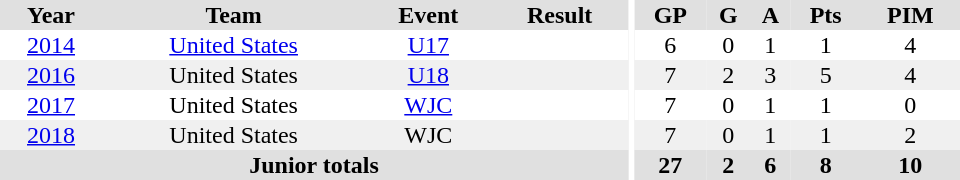<table border="0" cellpadding="1" cellspacing="0" ID="Table3" style="text-align:center; width:40em;">
<tr bgcolor="#e0e0e0">
<th>Year</th>
<th>Team</th>
<th>Event</th>
<th>Result</th>
<th rowspan="99" bgcolor="#ffffff"></th>
<th>GP</th>
<th>G</th>
<th>A</th>
<th>Pts</th>
<th>PIM</th>
</tr>
<tr>
<td><a href='#'>2014</a></td>
<td><a href='#'>United States</a></td>
<td><a href='#'>U17</a></td>
<td></td>
<td>6</td>
<td>0</td>
<td>1</td>
<td>1</td>
<td>4</td>
</tr>
<tr bgcolor="#f0f0f0">
<td><a href='#'>2016</a></td>
<td>United States</td>
<td><a href='#'>U18</a></td>
<td></td>
<td>7</td>
<td>2</td>
<td>3</td>
<td>5</td>
<td>4</td>
</tr>
<tr>
<td><a href='#'>2017</a></td>
<td>United States</td>
<td><a href='#'>WJC</a></td>
<td></td>
<td>7</td>
<td>0</td>
<td>1</td>
<td>1</td>
<td>0</td>
</tr>
<tr bgcolor="#f0f0f0">
<td><a href='#'>2018</a></td>
<td>United States</td>
<td>WJC</td>
<td></td>
<td>7</td>
<td>0</td>
<td>1</td>
<td>1</td>
<td>2</td>
</tr>
<tr bgcolor="#e0e0e0">
<th colspan="4">Junior totals</th>
<th>27</th>
<th>2</th>
<th>6</th>
<th>8</th>
<th>10</th>
</tr>
</table>
